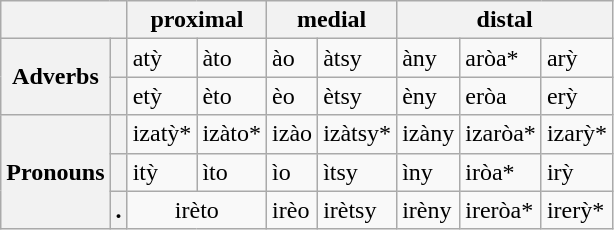<table class=wikitable>
<tr>
<th colspan=2></th>
<th colspan=2>proximal</th>
<th colspan=2>medial</th>
<th colspan=3>distal</th>
</tr>
<tr>
<th rowspan=2>Adverbs<br></th>
<th></th>
<td>atỳ</td>
<td>àto</td>
<td>ào</td>
<td>àtsy</td>
<td>àny</td>
<td>aròa*</td>
<td>arỳ</td>
</tr>
<tr>
<th></th>
<td>etỳ</td>
<td>èto</td>
<td>èo</td>
<td>ètsy</td>
<td>èny</td>
<td>eròa</td>
<td>erỳ</td>
</tr>
<tr>
<th rowspan=3>Pronouns<br></th>
<th></th>
<td>izatỳ*</td>
<td>izàto*</td>
<td>izào</td>
<td>izàtsy*</td>
<td>izàny</td>
<td>izaròa*</td>
<td>izarỳ*</td>
</tr>
<tr>
<th></th>
<td>itỳ</td>
<td>ìto</td>
<td>ìo</td>
<td>ìtsy</td>
<td>ìny</td>
<td>iròa*</td>
<td>irỳ</td>
</tr>
<tr>
<th>.</th>
<td colspan="2" style="text-align:center;">irèto</td>
<td>irèo</td>
<td>irètsy</td>
<td>irèny</td>
<td>ireròa*</td>
<td>irerỳ*</td>
</tr>
</table>
